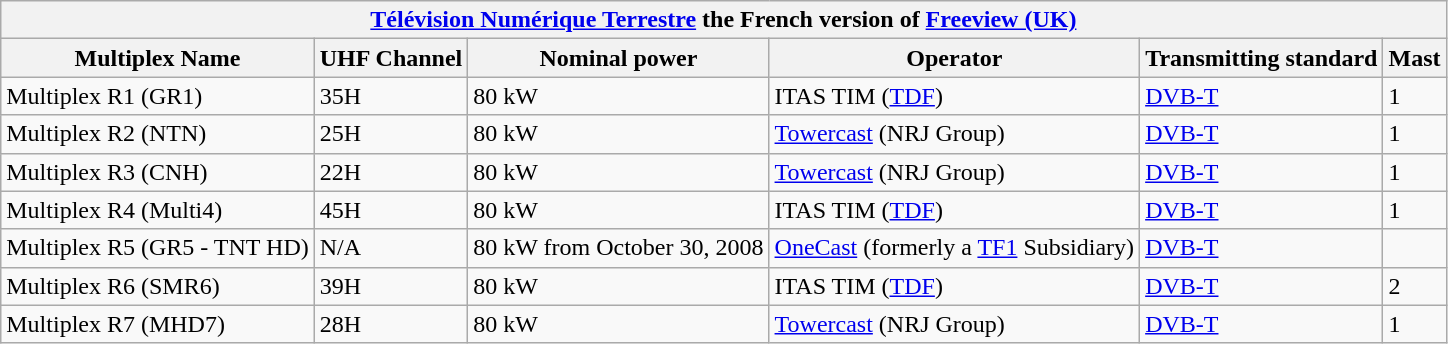<table class="wikitable">
<tr>
<th colspan="6"><a href='#'>Télévision Numérique Terrestre</a> the French version of <a href='#'>Freeview (UK)</a></th>
</tr>
<tr>
<th>Multiplex Name</th>
<th>UHF Channel</th>
<th>Nominal power</th>
<th>Operator</th>
<th>Transmitting standard</th>
<th>Mast</th>
</tr>
<tr>
<td>Multiplex R1 (GR1)</td>
<td>35H</td>
<td>80 kW</td>
<td>ITAS TIM (<a href='#'>TDF</a>)</td>
<td><a href='#'>DVB-T</a></td>
<td>1</td>
</tr>
<tr>
<td>Multiplex R2 (NTN)</td>
<td>25H</td>
<td>80 kW</td>
<td><a href='#'>Towercast</a> (NRJ Group)</td>
<td><a href='#'>DVB-T</a></td>
<td>1</td>
</tr>
<tr>
<td>Multiplex R3 (CNH)</td>
<td>22H</td>
<td>80 kW</td>
<td><a href='#'>Towercast</a> (NRJ Group)</td>
<td><a href='#'>DVB-T</a></td>
<td>1</td>
</tr>
<tr>
<td>Multiplex R4 (Multi4)</td>
<td>45H</td>
<td>80 kW</td>
<td>ITAS TIM (<a href='#'>TDF</a>)</td>
<td><a href='#'>DVB-T</a></td>
<td>1</td>
</tr>
<tr>
<td>Multiplex R5 (GR5 - TNT HD)</td>
<td>N/A</td>
<td>80 kW from October 30, 2008</td>
<td><a href='#'>OneCast</a> (formerly a <a href='#'>TF1</a> Subsidiary)</td>
<td><a href='#'>DVB-T</a></td>
<td></td>
</tr>
<tr>
<td>Multiplex R6 (SMR6)</td>
<td>39H</td>
<td>80 kW</td>
<td>ITAS TIM (<a href='#'>TDF</a>)</td>
<td><a href='#'>DVB-T</a></td>
<td>2</td>
</tr>
<tr>
<td>Multiplex R7 (MHD7)</td>
<td>28H</td>
<td>80 kW</td>
<td><a href='#'>Towercast</a> (NRJ Group)</td>
<td><a href='#'>DVB-T</a></td>
<td>1</td>
</tr>
</table>
